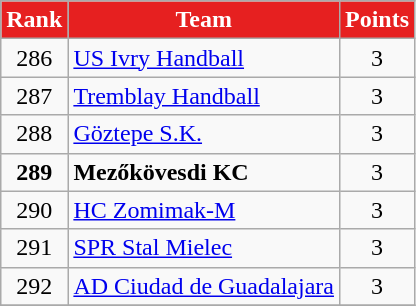<table class="wikitable" style="text-align: center">
<tr>
<th style="color:white; background:#E62020">Rank</th>
<th style="color:white; background:#E62020">Team</th>
<th style="color:white; background:#E62020">Points</th>
</tr>
<tr>
<td>286</td>
<td align=left> <a href='#'>US Ivry Handball</a></td>
<td>3</td>
</tr>
<tr>
<td>287</td>
<td align=left> <a href='#'>Tremblay Handball</a></td>
<td>3</td>
</tr>
<tr>
<td>288</td>
<td align=left> <a href='#'>Göztepe S.K.</a></td>
<td>3</td>
</tr>
<tr>
<td><strong>289</strong></td>
<td align=left> <strong>Mezőkövesdi KC</strong></td>
<td>3</td>
</tr>
<tr>
<td>290</td>
<td align=left> <a href='#'>HC Zomimak-M</a></td>
<td>3</td>
</tr>
<tr>
<td>291</td>
<td align=left> <a href='#'>SPR Stal Mielec</a></td>
<td>3</td>
</tr>
<tr>
<td>292</td>
<td align=left> <a href='#'>AD Ciudad de Guadalajara</a></td>
<td>3</td>
</tr>
<tr>
</tr>
</table>
